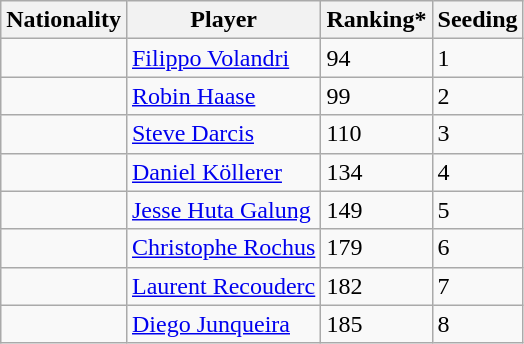<table class="wikitable" border="1">
<tr>
<th>Nationality</th>
<th>Player</th>
<th>Ranking*</th>
<th>Seeding</th>
</tr>
<tr>
<td></td>
<td><a href='#'>Filippo Volandri</a></td>
<td>94</td>
<td>1</td>
</tr>
<tr>
<td></td>
<td><a href='#'>Robin Haase</a></td>
<td>99</td>
<td>2</td>
</tr>
<tr>
<td></td>
<td><a href='#'>Steve Darcis</a></td>
<td>110</td>
<td>3</td>
</tr>
<tr>
<td></td>
<td><a href='#'>Daniel Köllerer</a></td>
<td>134</td>
<td>4</td>
</tr>
<tr>
<td></td>
<td><a href='#'>Jesse Huta Galung</a></td>
<td>149</td>
<td>5</td>
</tr>
<tr>
<td></td>
<td><a href='#'>Christophe Rochus</a></td>
<td>179</td>
<td>6</td>
</tr>
<tr>
<td></td>
<td><a href='#'>Laurent Recouderc</a></td>
<td>182</td>
<td>7</td>
</tr>
<tr>
<td></td>
<td><a href='#'>Diego Junqueira</a></td>
<td>185</td>
<td>8</td>
</tr>
</table>
